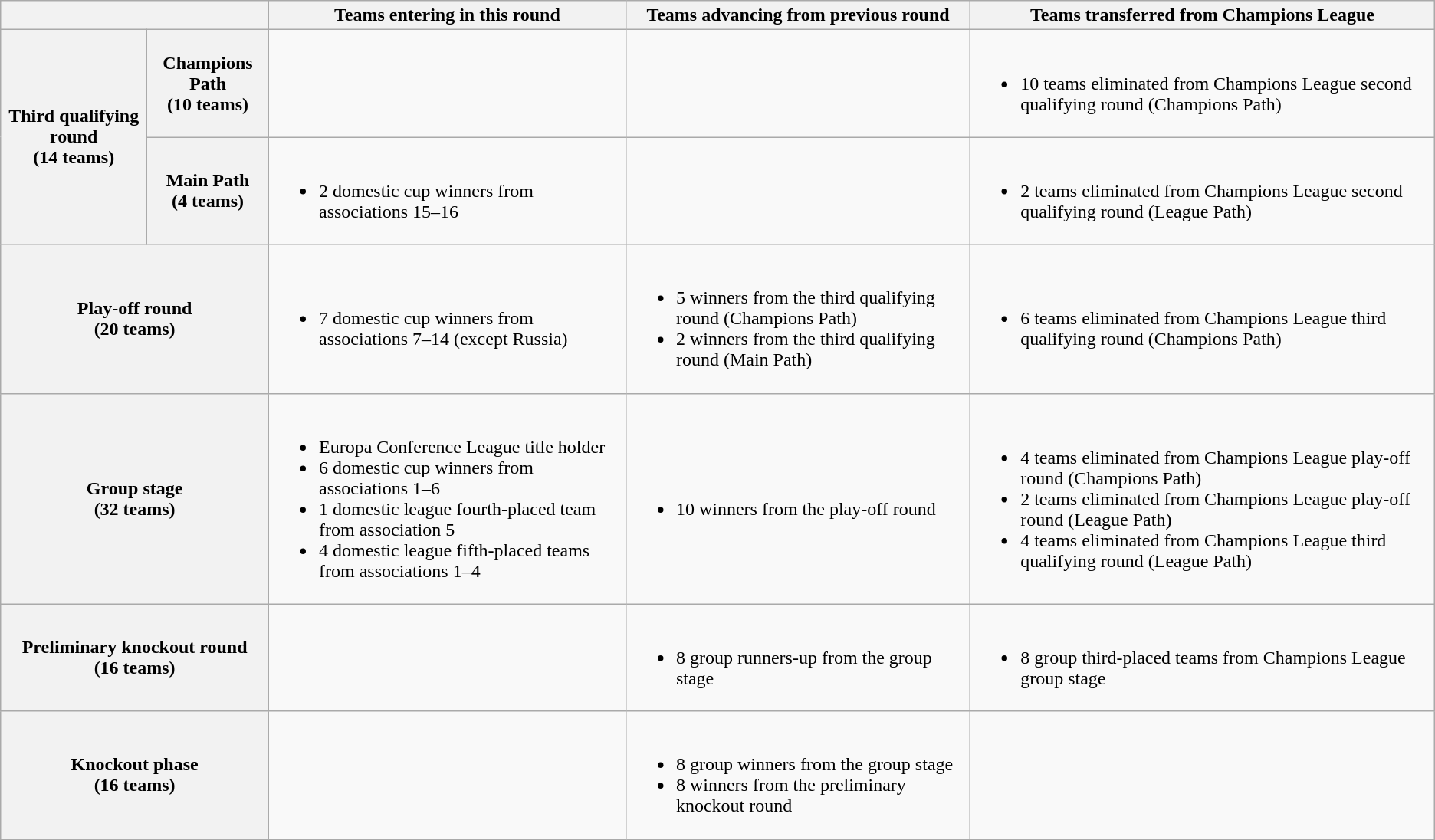<table class="wikitable">
<tr>
<th colspan=2></th>
<th>Teams entering in this round</th>
<th>Teams advancing from previous round</th>
<th>Teams transferred from Champions League</th>
</tr>
<tr>
<th rowspan=2>Third qualifying round<br>(14 teams)</th>
<th>Champions Path<br>(10 teams)</th>
<td></td>
<td></td>
<td><br><ul><li>10 teams eliminated from Champions League second qualifying round (Champions Path)</li></ul></td>
</tr>
<tr>
<th>Main Path<br>(4 teams)</th>
<td><br><ul><li>2 domestic cup winners from associations 15–16</li></ul></td>
<td></td>
<td><br><ul><li>2 teams eliminated from Champions League second qualifying round (League Path)</li></ul></td>
</tr>
<tr>
<th colspan=2>Play-off round<br>(20 teams)</th>
<td><br><ul><li>7 domestic cup winners from associations 7–14 (except Russia)</li></ul></td>
<td><br><ul><li>5 winners from the third qualifying round (Champions Path)</li><li>2 winners from the third qualifying round (Main Path)</li></ul></td>
<td><br><ul><li>6 teams eliminated from Champions League third qualifying round (Champions Path)</li></ul></td>
</tr>
<tr>
<th colspan=2>Group stage<br>(32 teams)</th>
<td><br><ul><li>Europa Conference League title holder</li><li>6 domestic cup winners from associations 1–6</li><li>1 domestic league fourth-placed team from association 5</li><li>4 domestic league fifth-placed teams from associations 1–4</li></ul></td>
<td><br><ul><li>10 winners from the play-off round</li></ul></td>
<td><br><ul><li>4 teams eliminated from Champions League play-off round (Champions Path)</li><li>2 teams eliminated from Champions League play-off round (League Path)</li><li>4 teams eliminated from Champions League third qualifying round (League Path)</li></ul></td>
</tr>
<tr>
<th colspan=2>Preliminary knockout round<br>(16 teams)</th>
<td></td>
<td><br><ul><li>8 group runners-up from the group stage</li></ul></td>
<td><br><ul><li>8 group third-placed teams from Champions League group stage</li></ul></td>
</tr>
<tr>
<th colspan=2>Knockout phase<br>(16 teams)</th>
<td></td>
<td><br><ul><li>8 group winners from the group stage</li><li>8 winners from the preliminary knockout round</li></ul></td>
<td></td>
</tr>
</table>
